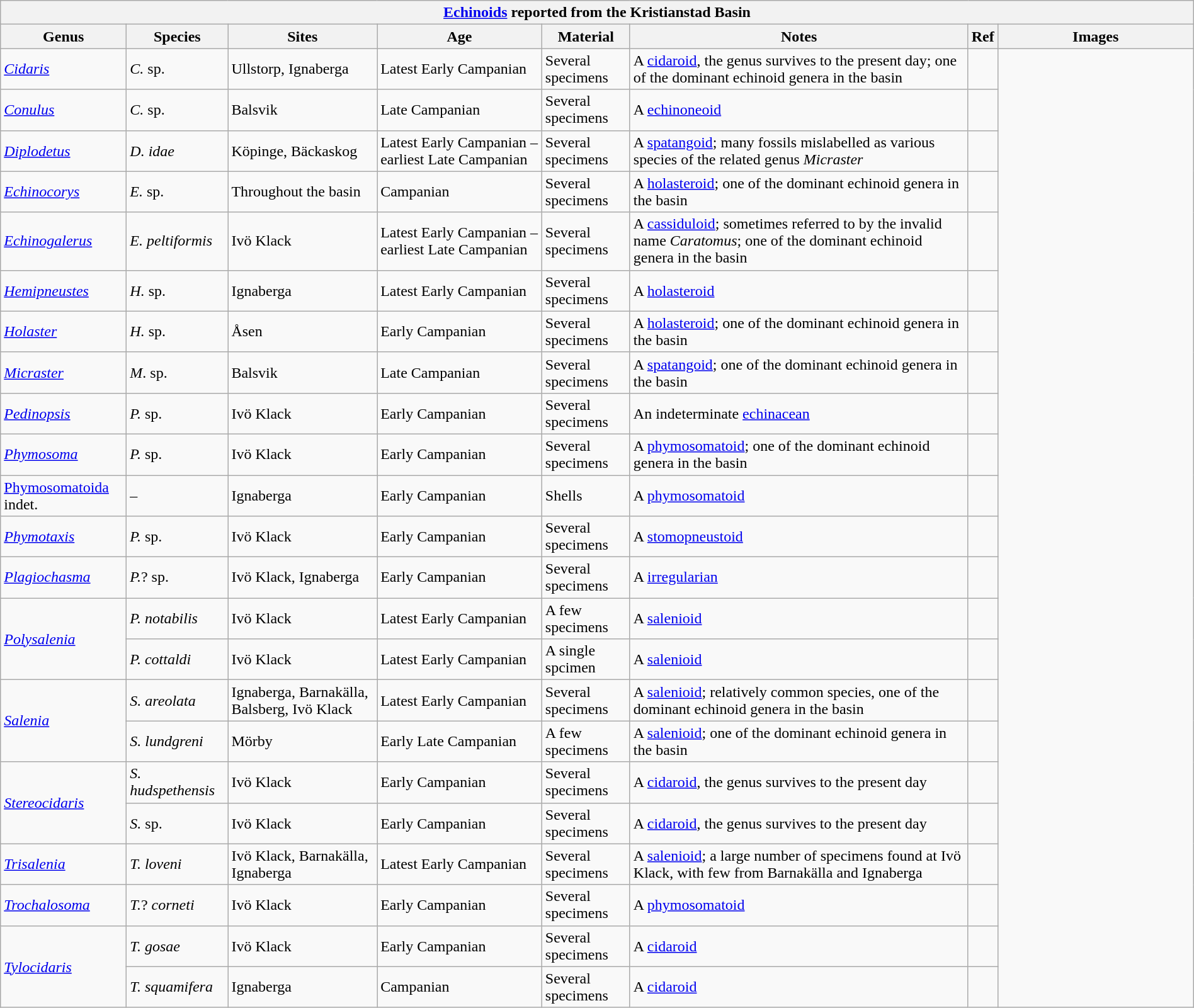<table class="wikitable sortable mw-collapsible" style="width:100%">
<tr>
<th colspan="8" style="text-align:center;"><strong><a href='#'>Echinoids</a> reported from the Kristianstad Basin</strong></th>
</tr>
<tr>
<th>Genus</th>
<th width="100px">Species</th>
<th>Sites</th>
<th>Age</th>
<th>Material</th>
<th>Notes</th>
<th>Ref</th>
<th width="200px">Images</th>
</tr>
<tr>
<td><em><a href='#'>Cidaris</a></em></td>
<td><em>C.</em> sp.</td>
<td>Ullstorp, Ignaberga</td>
<td>Latest Early Campanian</td>
<td>Several specimens</td>
<td>A <a href='#'>cidaroid</a>, the genus survives to the present day; one of the dominant echinoid genera in the basin</td>
<td></td>
<td rowspan="23"><br>


</td>
</tr>
<tr>
<td><em><a href='#'>Conulus</a></em></td>
<td><em>C.</em> sp.</td>
<td>Balsvik</td>
<td>Late Campanian</td>
<td>Several specimens</td>
<td>A <a href='#'>echinoneoid</a></td>
<td></td>
</tr>
<tr>
<td><em><a href='#'>Diplodetus</a></em></td>
<td><em>D. idae</em></td>
<td>Köpinge, Bäckaskog</td>
<td>Latest Early Campanian – earliest Late Campanian</td>
<td>Several specimens</td>
<td>A <a href='#'>spatangoid</a>; many fossils mislabelled as various species of the related genus <em>Micraster</em></td>
<td></td>
</tr>
<tr>
<td><em><a href='#'>Echinocorys</a></em></td>
<td><em>E.</em> sp.</td>
<td>Throughout the basin</td>
<td>Campanian</td>
<td>Several specimens</td>
<td>A <a href='#'>holasteroid</a>; one of the dominant echinoid genera in the basin</td>
<td></td>
</tr>
<tr>
<td><em><a href='#'>Echinogalerus</a></em></td>
<td><em>E. peltiformis</em></td>
<td>Ivö Klack</td>
<td>Latest Early Campanian – earliest Late Campanian</td>
<td>Several specimens</td>
<td>A <a href='#'>cassiduloid</a>; sometimes referred to by the invalid name <em>Caratomus</em>; one of the dominant echinoid genera in the basin</td>
<td></td>
</tr>
<tr>
<td><em><a href='#'>Hemipneustes</a></em></td>
<td><em>H.</em> sp.</td>
<td>Ignaberga</td>
<td>Latest Early Campanian</td>
<td>Several specimens</td>
<td>A <a href='#'>holasteroid</a></td>
<td></td>
</tr>
<tr>
<td><em><a href='#'>Holaster</a></em></td>
<td><em>H.</em> sp.</td>
<td>Åsen</td>
<td>Early Campanian</td>
<td>Several specimens</td>
<td>A <a href='#'>holasteroid</a>; one of the dominant echinoid genera in the basin</td>
<td></td>
</tr>
<tr>
<td><em><a href='#'>Micraster</a></em></td>
<td><em>M</em>. sp.</td>
<td>Balsvik</td>
<td>Late Campanian</td>
<td>Several specimens</td>
<td>A <a href='#'>spatangoid</a>; one of the dominant echinoid genera in the basin</td>
<td></td>
</tr>
<tr>
<td><em><a href='#'>Pedinopsis</a></em></td>
<td><em>P.</em> sp.</td>
<td>Ivö Klack</td>
<td>Early Campanian</td>
<td>Several specimens</td>
<td>An indeterminate <a href='#'>echinacean</a></td>
<td></td>
</tr>
<tr>
<td><em><a href='#'>Phymosoma</a></em></td>
<td><em>P.</em> sp.</td>
<td>Ivö Klack</td>
<td>Early Campanian</td>
<td>Several specimens</td>
<td>A <a href='#'>phymosomatoid</a>; one of the dominant echinoid genera in the basin</td>
<td></td>
</tr>
<tr>
<td><a href='#'>Phymosomatoida</a> indet.</td>
<td>–</td>
<td>Ignaberga</td>
<td>Early Campanian</td>
<td>Shells</td>
<td>A <a href='#'>phymosomatoid</a></td>
<td></td>
</tr>
<tr>
<td><em><a href='#'>Phymotaxis</a></em></td>
<td><em>P.</em> sp.</td>
<td>Ivö Klack</td>
<td>Early Campanian</td>
<td>Several specimens</td>
<td>A <a href='#'>stomopneustoid</a></td>
<td></td>
</tr>
<tr>
<td><em><a href='#'>Plagiochasma</a></em></td>
<td><em>P.</em>? sp.</td>
<td>Ivö Klack, Ignaberga</td>
<td>Early Campanian</td>
<td>Several specimens</td>
<td>A <a href='#'>irregularian</a></td>
<td></td>
</tr>
<tr>
<td rowspan="2"><em><a href='#'>Polysalenia</a></em></td>
<td><em>P. notabilis</em></td>
<td>Ivö Klack</td>
<td>Latest Early Campanian</td>
<td>A few specimens</td>
<td>A <a href='#'>salenioid</a></td>
<td></td>
</tr>
<tr>
<td><em>P. cottaldi</em></td>
<td>Ivö Klack</td>
<td>Latest Early Campanian</td>
<td>A single spcimen</td>
<td>A <a href='#'>salenioid</a></td>
<td></td>
</tr>
<tr>
<td rowspan="2"><em><a href='#'>Salenia</a></em></td>
<td><em>S. areolata</em></td>
<td>Ignaberga, Barnakälla, Balsberg, Ivö Klack</td>
<td>Latest Early Campanian</td>
<td>Several specimens</td>
<td>A <a href='#'>salenioid</a>; relatively common species, one of the dominant echinoid genera in the basin</td>
<td></td>
</tr>
<tr>
<td><em>S. lundgreni</em></td>
<td>Mörby</td>
<td>Early Late Campanian</td>
<td>A few specimens</td>
<td>A <a href='#'>salenioid</a>; one of the dominant echinoid genera in the basin</td>
<td></td>
</tr>
<tr>
<td rowspan="2"><em><a href='#'>Stereocidaris</a></em></td>
<td><em>S. hudspethensis</em></td>
<td>Ivö Klack</td>
<td>Early Campanian</td>
<td>Several specimens</td>
<td>A <a href='#'>cidaroid</a>, the genus survives to the present day</td>
<td></td>
</tr>
<tr>
<td><em>S.</em> sp.</td>
<td>Ivö Klack</td>
<td>Early Campanian</td>
<td>Several specimens</td>
<td>A <a href='#'>cidaroid</a>, the genus survives to the present day</td>
<td></td>
</tr>
<tr>
<td><em><a href='#'>Trisalenia</a></em></td>
<td><em>T.</em> <em>loveni</em></td>
<td>Ivö Klack, Barnakälla, Ignaberga</td>
<td>Latest Early Campanian</td>
<td>Several specimens</td>
<td>A <a href='#'>salenioid</a>; a large number of specimens found at Ivö Klack, with few from Barnakälla and Ignaberga</td>
<td></td>
</tr>
<tr>
<td><em><a href='#'>Trochalosoma</a></em></td>
<td><em>T.</em>? <em>corneti</em></td>
<td>Ivö Klack</td>
<td>Early Campanian</td>
<td>Several specimens</td>
<td>A <a href='#'>phymosomatoid</a></td>
<td></td>
</tr>
<tr>
<td rowspan="2"><em><a href='#'>Tylocidaris</a></em></td>
<td><em>T. gosae</em></td>
<td>Ivö Klack</td>
<td>Early Campanian</td>
<td>Several specimens</td>
<td>A <a href='#'>cidaroid</a></td>
<td></td>
</tr>
<tr>
<td><em>T. squamifera</em></td>
<td>Ignaberga</td>
<td>Campanian</td>
<td>Several specimens</td>
<td>A <a href='#'>cidaroid</a></td>
<td></td>
</tr>
</table>
